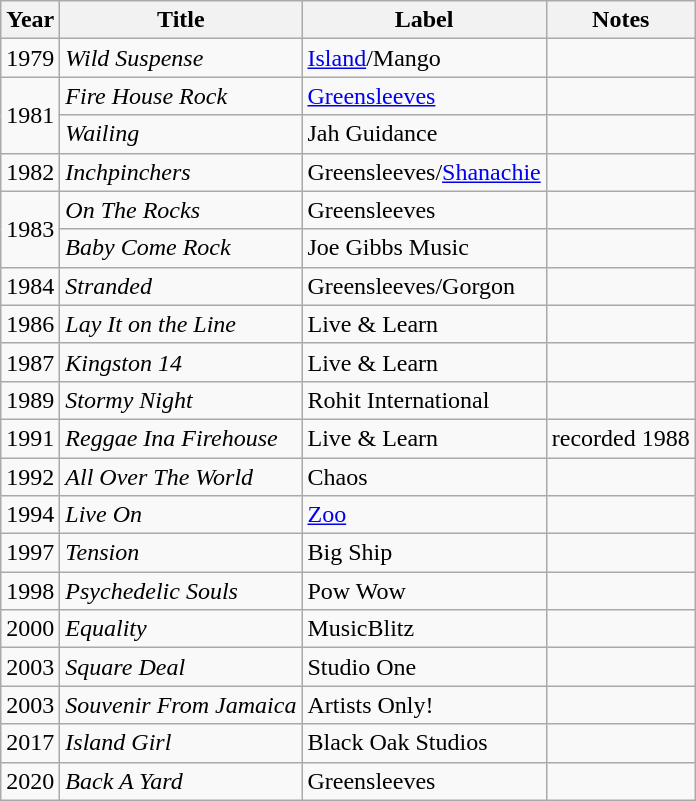<table class="wikitable">
<tr>
<th>Year</th>
<th>Title</th>
<th>Label</th>
<th>Notes</th>
</tr>
<tr>
<td>1979</td>
<td><em>Wild Suspense</em></td>
<td><a href='#'>Island</a>/Mango</td>
<td></td>
</tr>
<tr>
<td rowspan="2">1981</td>
<td><em>Fire House Rock</em></td>
<td><a href='#'>Greensleeves</a></td>
<td></td>
</tr>
<tr>
<td><em>Wailing</em></td>
<td>Jah Guidance</td>
<td></td>
</tr>
<tr>
<td>1982</td>
<td><em>Inchpinchers</em></td>
<td>Greensleeves/<a href='#'>Shanachie</a></td>
<td></td>
</tr>
<tr>
<td rowspan="2">1983</td>
<td><em>On The Rocks</em></td>
<td>Greensleeves</td>
<td></td>
</tr>
<tr>
<td><em>Baby Come Rock</em></td>
<td>Joe Gibbs Music</td>
<td></td>
</tr>
<tr>
<td>1984</td>
<td><em>Stranded</em></td>
<td>Greensleeves/Gorgon</td>
<td></td>
</tr>
<tr>
<td>1986</td>
<td><em>Lay It on the Line</em></td>
<td>Live & Learn</td>
<td></td>
</tr>
<tr>
<td>1987</td>
<td><em>Kingston 14</em></td>
<td>Live & Learn</td>
<td></td>
</tr>
<tr>
<td>1989</td>
<td><em>Stormy Night</em></td>
<td>Rohit International</td>
<td></td>
</tr>
<tr>
<td>1991</td>
<td><em>Reggae Ina Firehouse</em></td>
<td>Live & Learn</td>
<td>recorded 1988</td>
</tr>
<tr>
<td>1992</td>
<td><em>All Over The World</em></td>
<td>Chaos</td>
<td></td>
</tr>
<tr>
<td>1994</td>
<td><em>Live On</em></td>
<td><a href='#'>Zoo</a></td>
<td></td>
</tr>
<tr>
<td>1997</td>
<td><em>Tension</em></td>
<td>Big Ship</td>
<td></td>
</tr>
<tr>
<td>1998</td>
<td><em>Psychedelic Souls</em></td>
<td>Pow Wow</td>
<td></td>
</tr>
<tr>
<td>2000</td>
<td><em>Equality</em></td>
<td>MusicBlitz</td>
<td></td>
</tr>
<tr>
<td>2003</td>
<td><em>Square Deal</em></td>
<td>Studio One</td>
<td></td>
</tr>
<tr>
<td>2003</td>
<td><em>Souvenir From Jamaica</em></td>
<td>Artists Only!</td>
<td></td>
</tr>
<tr>
<td>2017</td>
<td><em>Island Girl</em></td>
<td>Black Oak Studios</td>
<td></td>
</tr>
<tr>
<td>2020</td>
<td><em>Back A Yard</em> </td>
<td>Greensleeves</td>
<td></td>
</tr>
</table>
